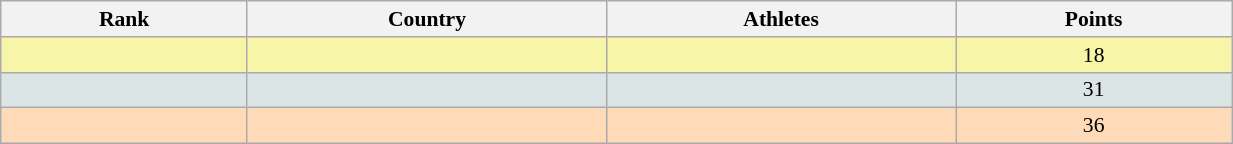<table class="wikitable" width=65% style="font-size:90%; text-align:center;">
<tr>
<th>Rank</th>
<th>Country</th>
<th>Athletes</th>
<th>Points</th>
</tr>
<tr bgcolor="#F7F6A8">
<td></td>
<td align=left></td>
<td></td>
<td>18</td>
</tr>
<tr bgcolor="#DCE5E5">
<td></td>
<td align=left></td>
<td></td>
<td>31</td>
</tr>
<tr bgcolor="#FFDAB9">
<td></td>
<td align=left></td>
<td></td>
<td>36</td>
</tr>
</table>
